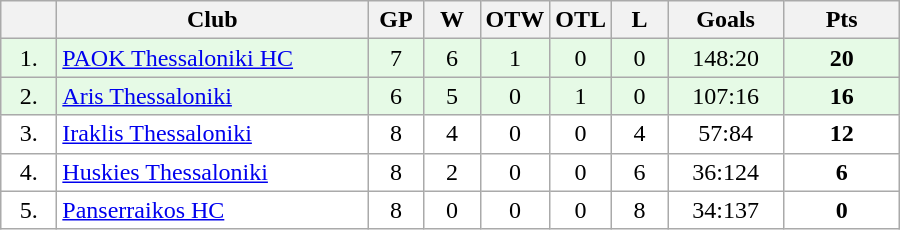<table class="wikitable">
<tr>
<th width="30"></th>
<th width="200">Club</th>
<th width="30">GP</th>
<th width="30">W</th>
<th width="30">OTW</th>
<th width="30">OTL</th>
<th width="30">L</th>
<th width="70">Goals</th>
<th width="70">Pts</th>
</tr>
<tr bgcolor="#e6fae6" align="center">
<td>1.</td>
<td align="left"><a href='#'>PAOK Thessaloniki HC</a></td>
<td>7</td>
<td>6</td>
<td>1</td>
<td>0</td>
<td>0</td>
<td>148:20</td>
<td><strong>20</strong></td>
</tr>
<tr bgcolor="#e6fae6" align="center">
<td>2.</td>
<td align="left"><a href='#'>Aris Thessaloniki</a></td>
<td>6</td>
<td>5</td>
<td>0</td>
<td>1</td>
<td>0</td>
<td>107:16</td>
<td><strong>16</strong></td>
</tr>
<tr bgcolor="#FFFFFF" align="center">
<td>3.</td>
<td align="left"><a href='#'>Iraklis Thessaloniki</a></td>
<td>8</td>
<td>4</td>
<td>0</td>
<td>0</td>
<td>4</td>
<td>57:84</td>
<td><strong>12</strong></td>
</tr>
<tr bgcolor="#FFFFFF" align="center">
<td>4.</td>
<td align="left"><a href='#'>Huskies Thessaloniki</a></td>
<td>8</td>
<td>2</td>
<td>0</td>
<td>0</td>
<td>6</td>
<td>36:124</td>
<td><strong>6</strong></td>
</tr>
<tr bgcolor="#FFFFFF" align="center">
<td>5.</td>
<td align="left"><a href='#'>Panserraikos HC</a></td>
<td>8</td>
<td>0</td>
<td>0</td>
<td>0</td>
<td>8</td>
<td>34:137</td>
<td><strong>0</strong></td>
</tr>
</table>
